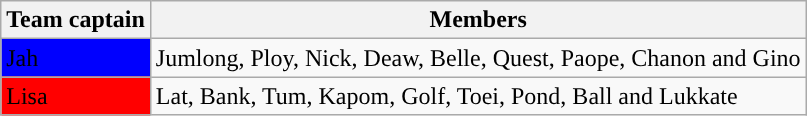<table class="wikitable">
<tr>
<th>Team captain</th>
<th>Members</th>
</tr>
<tr>
<td style="background:#0000FF"><span>Jah</span></td>
<td>Jumlong, Ploy, Nick, Deaw, Belle, Quest, Paope, Chanon and Gino</td>
</tr>
<tr>
<td style="background:red"><span>Lisa</span></td>
<td>Lat, Bank, Tum, Kapom, Golf, Toei, Pond, Ball and Lukkate</td>
</tr>
</table>
